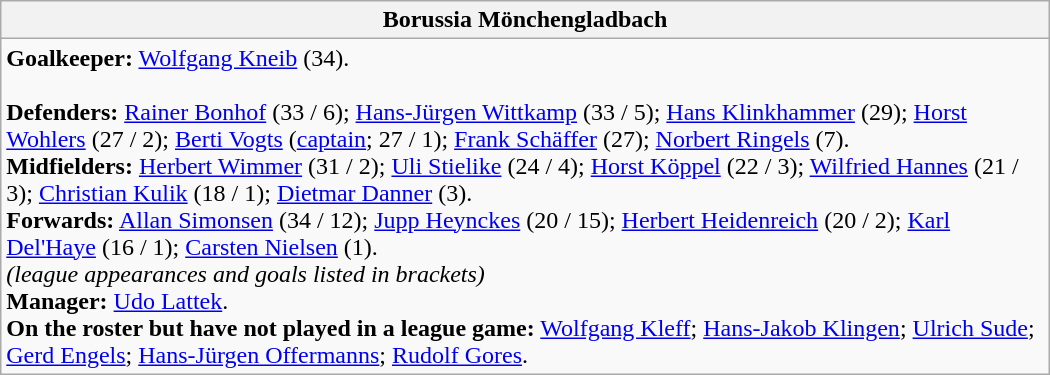<table class="wikitable" Width="700">
<tr>
<th>Borussia Mönchengladbach</th>
</tr>
<tr>
<td><strong>Goalkeeper:</strong> <a href='#'>Wolfgang Kneib</a> (34).<br><br><strong>Defenders:</strong> <a href='#'>Rainer Bonhof</a> (33 / 6); <a href='#'>Hans-Jürgen Wittkamp</a> (33 / 5); <a href='#'>Hans Klinkhammer</a> (29); <a href='#'>Horst Wohlers</a> (27 / 2); <a href='#'>Berti Vogts</a> (<a href='#'>captain</a>; 27 / 1); <a href='#'>Frank Schäffer</a> (27); <a href='#'>Norbert Ringels</a> (7).<br>
<strong>Midfielders:</strong> <a href='#'>Herbert Wimmer</a> (31 / 2); <a href='#'>Uli Stielike</a> (24 / 4); <a href='#'>Horst Köppel</a> (22 / 3); <a href='#'>Wilfried Hannes</a> (21 / 3); <a href='#'>Christian Kulik</a> (18 / 1); <a href='#'>Dietmar Danner</a> (3).<br>
<strong>Forwards:</strong> <a href='#'>Allan Simonsen</a>  (34 / 12); <a href='#'>Jupp Heynckes</a> (20 / 15); <a href='#'>Herbert Heidenreich</a> (20 / 2); <a href='#'>Karl Del'Haye</a> (16 / 1); <a href='#'>Carsten Nielsen</a>  (1).
<br><em>(league appearances and goals listed in brackets)</em><br><strong>Manager:</strong> <a href='#'>Udo Lattek</a>.<br><strong>On the roster but have not played in a league game:</strong> <a href='#'>Wolfgang Kleff</a>; <a href='#'>Hans-Jakob Klingen</a>; <a href='#'>Ulrich Sude</a>; <a href='#'>Gerd Engels</a>; <a href='#'>Hans-Jürgen Offermanns</a>; <a href='#'>Rudolf Gores</a>.</td>
</tr>
</table>
